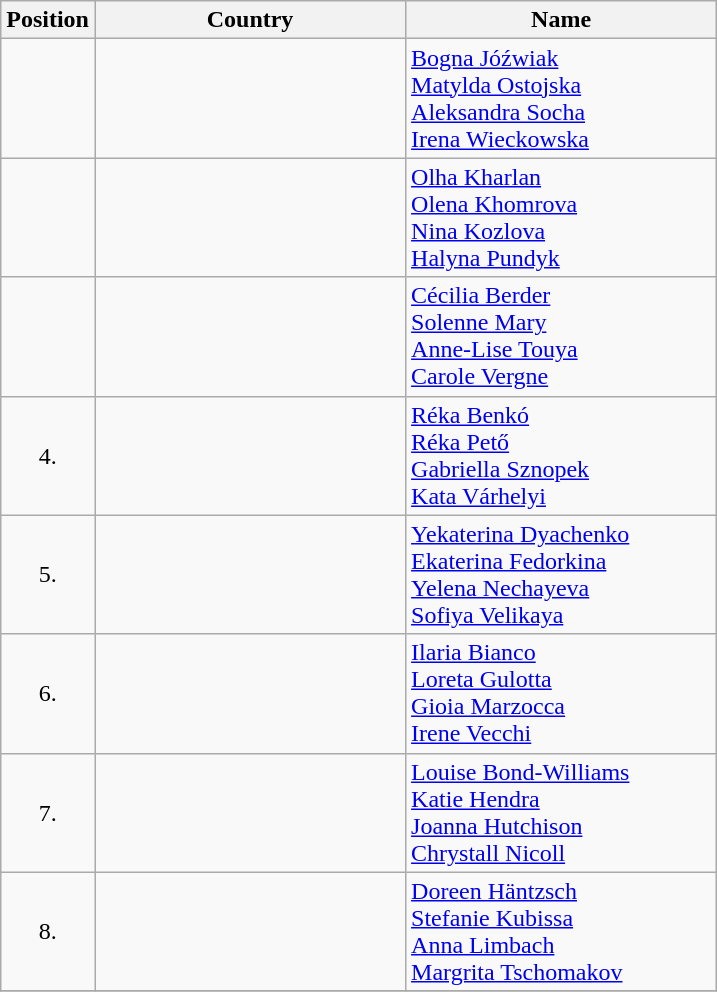<table class="wikitable">
<tr>
<th width="10">Position</th>
<th width="200">Country</th>
<th width="200">Name</th>
</tr>
<tr>
<td align="center"></td>
<td></td>
<td><a href='#'>Bogna Jóźwiak</a><br><a href='#'>Matylda Ostojska</a><br><a href='#'>Aleksandra Socha</a><br><a href='#'>Irena Wieckowska</a></td>
</tr>
<tr>
<td align="center"></td>
<td></td>
<td><a href='#'>Olha Kharlan</a><br><a href='#'>Olena Khomrova</a><br><a href='#'>Nina Kozlova</a> <br><a href='#'>Halyna Pundyk</a></td>
</tr>
<tr>
<td align="center"></td>
<td></td>
<td><a href='#'>Cécilia Berder</a><br><a href='#'>Solenne Mary</a><br><a href='#'>Anne-Lise Touya</a><br><a href='#'>Carole Vergne</a></td>
</tr>
<tr>
<td align="center">4.</td>
<td></td>
<td><a href='#'>Réka Benkó</a> <br><a href='#'>Réka Pető</a><br><a href='#'>Gabriella Sznopek</a><br><a href='#'>Kata Várhelyi</a></td>
</tr>
<tr>
<td align="center">5.</td>
<td></td>
<td><a href='#'>Yekaterina Dyachenko</a><br><a href='#'>Ekaterina Fedorkina</a><br><a href='#'>Yelena Nechayeva</a><br><a href='#'>Sofiya Velikaya</a></td>
</tr>
<tr>
<td align="center">6.</td>
<td></td>
<td><a href='#'>Ilaria Bianco</a><br><a href='#'>Loreta Gulotta</a><br><a href='#'>Gioia Marzocca</a><br><a href='#'>Irene Vecchi</a></td>
</tr>
<tr>
<td align="center">7.</td>
<td></td>
<td><a href='#'>Louise Bond-Williams</a>  <br><a href='#'>Katie Hendra</a><br><a href='#'>Joanna Hutchison</a><br><a href='#'>Chrystall Nicoll</a></td>
</tr>
<tr>
<td align="center">8.</td>
<td></td>
<td><a href='#'>Doreen Häntzsch</a><br><a href='#'>Stefanie Kubissa</a> <br><a href='#'>Anna Limbach</a><br><a href='#'>Margrita Tschomakov</a></td>
</tr>
<tr>
</tr>
</table>
